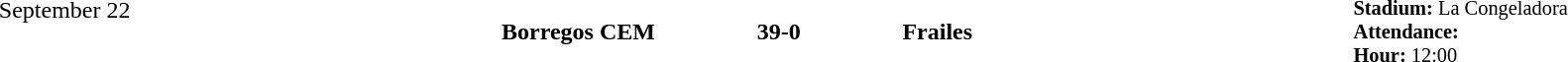<table style="width: 100%; background: transparent;" cellspacing="0">
<tr>
<td align=center valign=top rowspan=3 width=15%>September 22</td>
</tr>
<tr>
<td width=24% align=right><strong>Borregos CEM</strong></td>
<td align=center width=13%><strong>39-0</strong></td>
<td width=24%><strong>Frailes</strong></td>
<td style=font-size:85% rowspan=2 valign=top><strong>Stadium:</strong> La Congeladora<br><strong>Attendance:</strong> <br><strong>Hour:</strong> 12:00</td>
</tr>
</table>
